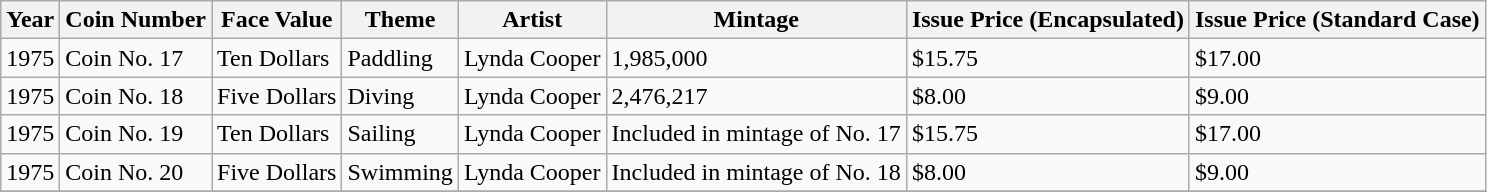<table class="wikitable">
<tr>
<th>Year</th>
<th>Coin Number</th>
<th>Face Value</th>
<th>Theme</th>
<th>Artist</th>
<th>Mintage</th>
<th>Issue Price (Encapsulated)</th>
<th>Issue Price (Standard Case)</th>
</tr>
<tr>
<td>1975</td>
<td>Coin No. 17</td>
<td>Ten Dollars</td>
<td>Paddling</td>
<td>Lynda Cooper</td>
<td>1,985,000</td>
<td>$15.75</td>
<td>$17.00</td>
</tr>
<tr>
<td>1975</td>
<td>Coin No. 18</td>
<td>Five Dollars</td>
<td>Diving</td>
<td>Lynda Cooper</td>
<td>2,476,217</td>
<td>$8.00</td>
<td>$9.00</td>
</tr>
<tr>
<td>1975</td>
<td>Coin No. 19</td>
<td>Ten Dollars</td>
<td>Sailing</td>
<td>Lynda Cooper</td>
<td>Included in mintage of No. 17</td>
<td>$15.75</td>
<td>$17.00</td>
</tr>
<tr>
<td>1975</td>
<td>Coin No. 20</td>
<td>Five Dollars</td>
<td>Swimming</td>
<td>Lynda Cooper</td>
<td>Included in mintage of No. 18</td>
<td>$8.00</td>
<td>$9.00</td>
</tr>
<tr>
</tr>
</table>
